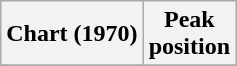<table class="wikitable plainrowheaders">
<tr>
<th scope="col">Chart (1970)</th>
<th scope="col">Peak<br>position</th>
</tr>
<tr>
</tr>
</table>
